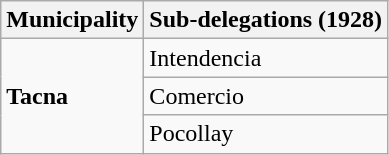<table class="wikitable">
<tr>
<th>Municipality</th>
<th>Sub-delegations (1928)</th>
</tr>
<tr>
<td rowspan=3><strong>Tacna</strong></td>
<td>Intendencia</td>
</tr>
<tr>
<td>Comercio</td>
</tr>
<tr>
<td>Pocollay</td>
</tr>
</table>
